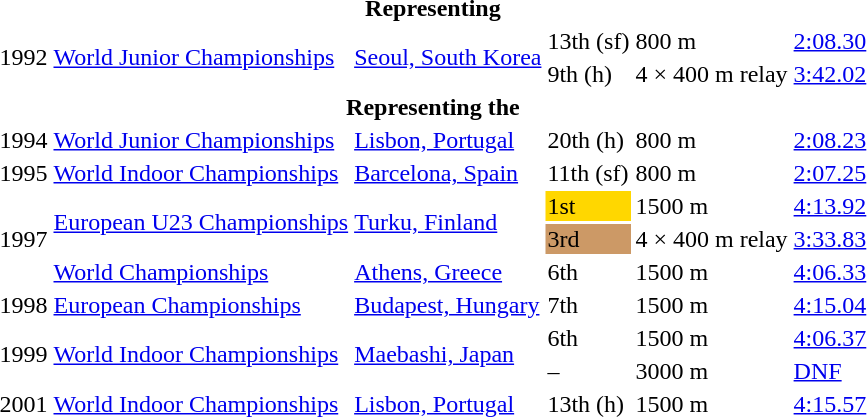<table>
<tr>
<th colspan="6">Representing </th>
</tr>
<tr>
<td rowspan=2>1992</td>
<td rowspan=2><a href='#'>World Junior Championships</a></td>
<td rowspan=2><a href='#'>Seoul, South Korea</a></td>
<td>13th (sf)</td>
<td>800 m</td>
<td><a href='#'>2:08.30</a></td>
</tr>
<tr>
<td>9th (h)</td>
<td>4 × 400 m relay</td>
<td><a href='#'>3:42.02</a></td>
</tr>
<tr>
<th colspan="6">Representing the </th>
</tr>
<tr>
<td>1994</td>
<td><a href='#'>World Junior Championships</a></td>
<td><a href='#'>Lisbon, Portugal</a></td>
<td>20th (h)</td>
<td>800 m</td>
<td><a href='#'>2:08.23</a></td>
</tr>
<tr>
<td>1995</td>
<td><a href='#'>World Indoor Championships</a></td>
<td><a href='#'>Barcelona, Spain</a></td>
<td>11th (sf)</td>
<td>800 m</td>
<td><a href='#'>2:07.25</a></td>
</tr>
<tr>
<td rowspan=3>1997</td>
<td rowspan=2><a href='#'>European U23 Championships</a></td>
<td rowspan=2><a href='#'>Turku, Finland</a></td>
<td bgcolor=gold>1st</td>
<td>1500 m</td>
<td><a href='#'>4:13.92</a></td>
</tr>
<tr>
<td bgcolor=cc9966>3rd</td>
<td>4 × 400 m relay</td>
<td><a href='#'>3:33.83</a></td>
</tr>
<tr>
<td><a href='#'>World Championships</a></td>
<td><a href='#'>Athens, Greece</a></td>
<td>6th</td>
<td>1500 m</td>
<td><a href='#'>4:06.33</a></td>
</tr>
<tr>
<td>1998</td>
<td><a href='#'>European Championships</a></td>
<td><a href='#'>Budapest, Hungary</a></td>
<td>7th</td>
<td>1500 m</td>
<td><a href='#'>4:15.04</a></td>
</tr>
<tr>
<td rowspan=2>1999</td>
<td rowspan=2><a href='#'>World Indoor Championships</a></td>
<td rowspan=2><a href='#'>Maebashi, Japan</a></td>
<td>6th</td>
<td>1500 m</td>
<td><a href='#'>4:06.37</a></td>
</tr>
<tr>
<td>–</td>
<td>3000 m</td>
<td><a href='#'>DNF</a></td>
</tr>
<tr>
<td>2001</td>
<td><a href='#'>World Indoor Championships</a></td>
<td><a href='#'>Lisbon, Portugal</a></td>
<td>13th (h)</td>
<td>1500 m</td>
<td><a href='#'>4:15.57</a></td>
</tr>
</table>
